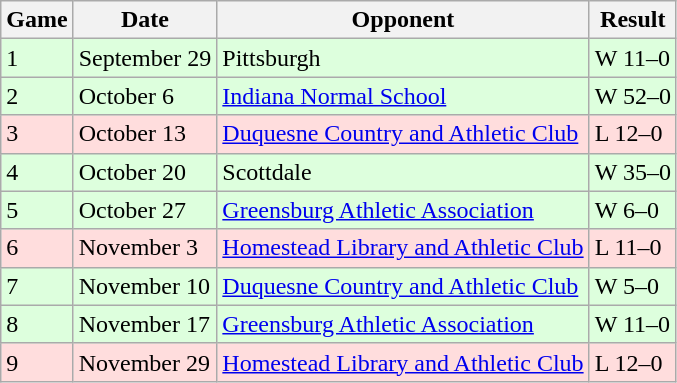<table class="wikitable">
<tr>
<th>Game</th>
<th>Date</th>
<th>Opponent</th>
<th>Result</th>
</tr>
<tr style="background: #ddffdd;">
<td>1</td>
<td>September 29</td>
<td>Pittsburgh</td>
<td>W 11–0</td>
</tr>
<tr style="background: #ddffdd;">
<td>2</td>
<td>October 6</td>
<td><a href='#'>Indiana Normal School</a></td>
<td>W 52–0</td>
</tr>
<tr style="background: #ffdddd;">
<td>3</td>
<td>October 13</td>
<td><a href='#'>Duquesne Country and Athletic Club</a></td>
<td>L 12–0</td>
</tr>
<tr style="background: #ddffdd;">
<td>4</td>
<td>October 20</td>
<td>Scottdale</td>
<td>W 35–0</td>
</tr>
<tr style="background: #ddffdd;">
<td>5</td>
<td>October 27</td>
<td><a href='#'>Greensburg Athletic Association</a></td>
<td>W 6–0</td>
</tr>
<tr style="background: #ffdddd;">
<td>6</td>
<td>November 3</td>
<td><a href='#'>Homestead Library and Athletic Club</a></td>
<td>L 11–0</td>
</tr>
<tr style="background: #ddffdd;">
<td>7</td>
<td>November 10</td>
<td><a href='#'>Duquesne Country and Athletic Club</a></td>
<td>W 5–0</td>
</tr>
<tr style="background: #ddffdd;">
<td>8</td>
<td>November 17</td>
<td><a href='#'>Greensburg Athletic Association</a></td>
<td>W 11–0</td>
</tr>
<tr style="background: #ffdddd;">
<td>9</td>
<td>November 29</td>
<td><a href='#'>Homestead Library and Athletic Club</a></td>
<td>L 12–0</td>
</tr>
</table>
